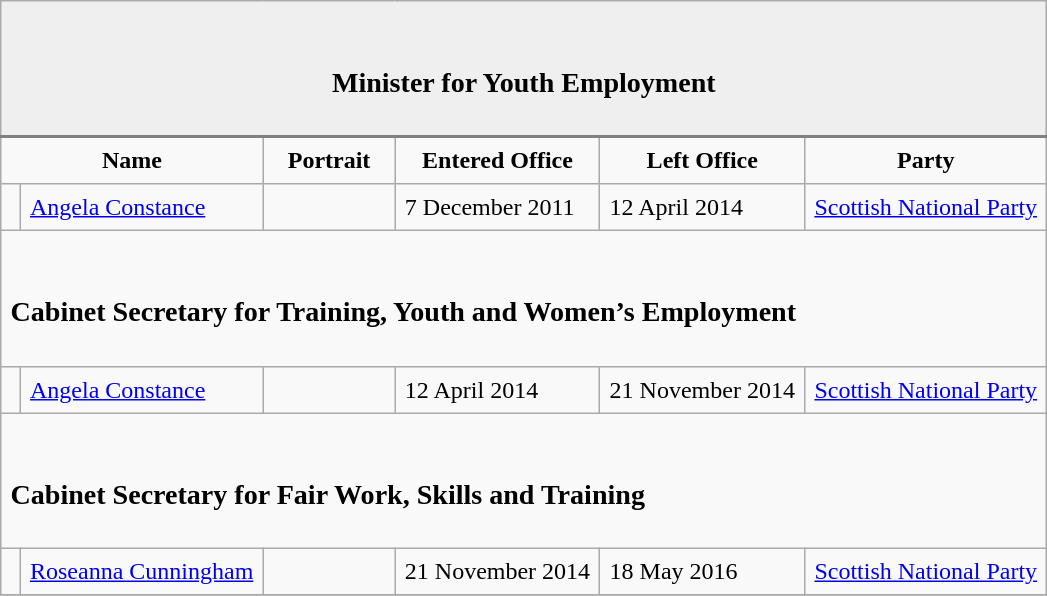<table border="1" cellpadding="6" cellspacing="0" style="margin: 0 0 0 1em; background: #f9f9f9; border: 1px #aaaaaa solid; border-collapse: collapse; ">
<tr style="text-align: center; background: #efefef; border-bottom: 2px solid gray;">
<td colspan="7"><br><h3>Minister for Youth Employment</h3></td>
</tr>
<tr>
<th colspan="2">Name</th>
<th width=75>Portrait</th>
<th>Entered Office</th>
<th>Left Office</th>
<th>Party</th>
</tr>
<tr>
<td></td>
<td><a href='#'>Angela Constance</a></td>
<td></td>
<td>7 December 2011</td>
<td>12 April 2014</td>
<td><a href='#'>Scottish National Party</a></td>
</tr>
<tr>
<td colspan="7"><br><h3>Cabinet Secretary for Training, Youth and Women’s Employment</h3></td>
</tr>
<tr>
<td></td>
<td><a href='#'>Angela Constance</a></td>
<td></td>
<td>12 April 2014</td>
<td>21 November 2014</td>
<td><a href='#'>Scottish National Party</a></td>
</tr>
<tr>
<td colspan="7"><br><h3>Cabinet Secretary for Fair Work, Skills and Training</h3></td>
</tr>
<tr>
<td></td>
<td><a href='#'>Roseanna Cunningham</a></td>
<td></td>
<td>21 November 2014</td>
<td>18 May 2016</td>
<td><a href='#'>Scottish National Party</a></td>
</tr>
<tr>
</tr>
</table>
